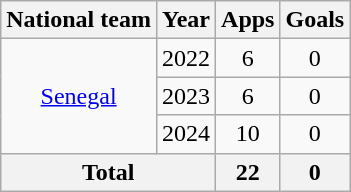<table class="wikitable" style="text-align: center;">
<tr>
<th>National team</th>
<th>Year</th>
<th>Apps</th>
<th>Goals</th>
</tr>
<tr>
<td rowspan="3"><a href='#'>Senegal</a></td>
<td>2022</td>
<td>6</td>
<td>0</td>
</tr>
<tr>
<td>2023</td>
<td>6</td>
<td>0</td>
</tr>
<tr>
<td>2024</td>
<td>10</td>
<td>0</td>
</tr>
<tr>
<th colspan="2">Total</th>
<th>22</th>
<th>0</th>
</tr>
</table>
